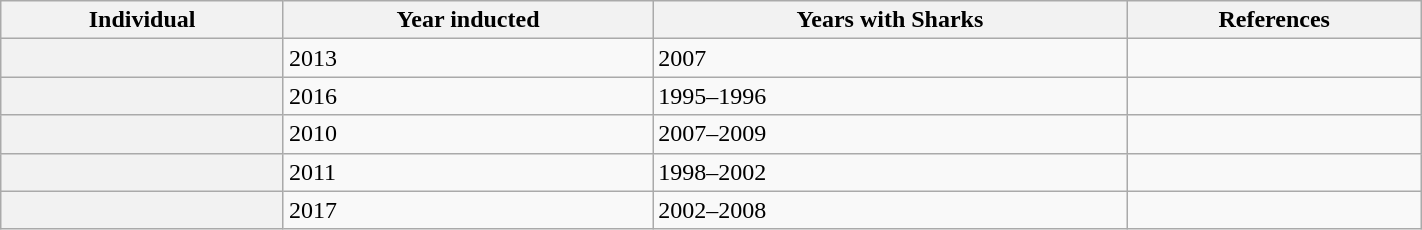<table class="wikitable sortable" width="75%">
<tr>
<th scope="col">Individual</th>
<th scope="col">Year inducted</th>
<th scope="col">Years with Sharks</th>
<th scope="col" class="unsortable">References</th>
</tr>
<tr>
<th scope="row"></th>
<td>2013</td>
<td>2007</td>
<td></td>
</tr>
<tr>
<th scope="row"></th>
<td>2016</td>
<td>1995–1996</td>
<td></td>
</tr>
<tr>
<th scope="row"></th>
<td>2010</td>
<td>2007–2009</td>
<td></td>
</tr>
<tr>
<th scope="row"></th>
<td>2011</td>
<td>1998–2002</td>
<td></td>
</tr>
<tr>
<th scope="row"></th>
<td>2017</td>
<td>2002–2008</td>
<td></td>
</tr>
</table>
